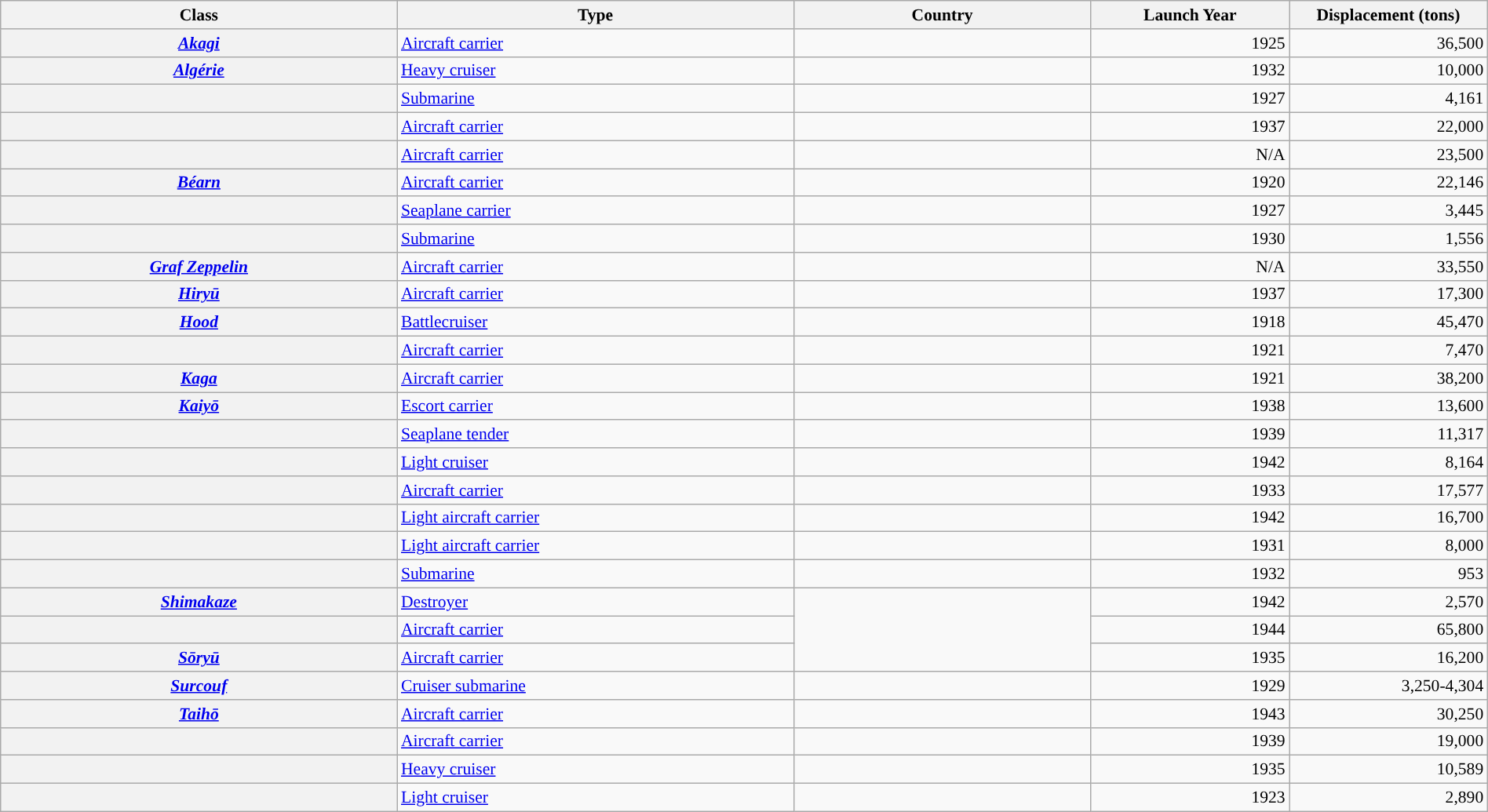<table class="wikitable sortable plainrowheaders" style="width:100%; font-size: 90%;">
<tr>
<th scope="col" style="width:20%;">Class</th>
<th scope="col" style="width:20%;">Type</th>
<th scope="col" style="width:15%;">Country</th>
<th scope="col" style="width:10%;">Launch Year</th>
<th scope="col" style="width:10%;">Displacement (tons)</th>
</tr>
<tr>
<th scope="row"><em><a href='#'>Akagi</a></em></th>
<td><a href='#'>Aircraft carrier</a></td>
<td></td>
<td style="text-align:right;">1925</td>
<td style="text-align:right;">36,500</td>
</tr>
<tr>
<th scope="row"><em><a href='#'>Algérie</a></em></th>
<td><a href='#'>Heavy cruiser</a></td>
<td></td>
<td style="text-align:right;">1932</td>
<td style="text-align:right;">10,000</td>
</tr>
<tr>
<th scope="row"></th>
<td><a href='#'>Submarine</a></td>
<td></td>
<td style="text-align:right;">1927</td>
<td style="text-align:right;">4,161</td>
</tr>
<tr>
<th scope="row"></th>
<td><a href='#'>Aircraft carrier</a></td>
<td></td>
<td style="text-align:right;">1937</td>
<td style="text-align:right;">22,000</td>
</tr>
<tr>
<th scope="row"></th>
<td><a href='#'>Aircraft carrier</a></td>
<td></td>
<td style="text-align:right;">N/A</td>
<td style="text-align:right;">23,500</td>
</tr>
<tr>
<th scope="row"><em><a href='#'>Béarn</a></em></th>
<td><a href='#'>Aircraft carrier</a></td>
<td></td>
<td style="text-align:right;">1920</td>
<td style="text-align:right;">22,146</td>
</tr>
<tr>
<th scope="row"></th>
<td><a href='#'>Seaplane carrier</a></td>
<td></td>
<td style="text-align:right;">1927</td>
<td style="text-align:right;">3,445</td>
</tr>
<tr>
<th scope="row"></th>
<td><a href='#'>Submarine</a></td>
<td></td>
<td style="text-align:right;">1930</td>
<td style="text-align:right;">1,556</td>
</tr>
<tr>
<th scope="row"><em><a href='#'>Graf Zeppelin</a></em></th>
<td><a href='#'>Aircraft carrier</a></td>
<td></td>
<td style="text-align:right;">N/A</td>
<td style="text-align:right;">33,550</td>
</tr>
<tr>
<th scope="row"><em><a href='#'>Hiryū</a></em></th>
<td><a href='#'>Aircraft carrier</a></td>
<td></td>
<td style="text-align:right;">1937</td>
<td style="text-align:right;">17,300</td>
</tr>
<tr>
<th scope="row"><a href='#'><em>Hood</em></a></th>
<td><a href='#'>Battlecruiser</a></td>
<td></td>
<td style="text-align:right;">1918</td>
<td style="text-align:right;">45,470</td>
</tr>
<tr>
<th scope="row"></th>
<td><a href='#'>Aircraft carrier</a></td>
<td></td>
<td style="text-align:right;">1921</td>
<td style="text-align:right;">7,470</td>
</tr>
<tr>
<th scope="row"><em><a href='#'>Kaga</a></em></th>
<td><a href='#'>Aircraft carrier</a></td>
<td></td>
<td style="text-align:right;">1921</td>
<td style="text-align:right;">38,200</td>
</tr>
<tr>
<th scope="row"><em><a href='#'>Kaiyō</a></em></th>
<td><a href='#'>Escort carrier</a></td>
<td></td>
<td style="text-align:right;">1938</td>
<td style="text-align:right;">13,600</td>
</tr>
<tr>
<th scope="row"></th>
<td><a href='#'>Seaplane tender</a></td>
<td></td>
<td style="text-align:right;">1939</td>
<td style="text-align:right;">11,317</td>
</tr>
<tr>
<th scope="row"></th>
<td><a href='#'>Light cruiser</a></td>
<td></td>
<td style="text-align:right;">1942</td>
<td style="text-align:right;">8,164</td>
</tr>
<tr>
<th scope="row"></th>
<td><a href='#'>Aircraft carrier</a></td>
<td></td>
<td style="text-align:right;">1933</td>
<td style="text-align:right;">17,577</td>
</tr>
<tr>
<th scope="row"></th>
<td><a href='#'>Light aircraft carrier</a></td>
<td></td>
<td style="text-align:right;">1942</td>
<td style="text-align:right;">16,700</td>
</tr>
<tr>
<th scope="row"></th>
<td><a href='#'>Light aircraft carrier</a></td>
<td></td>
<td style="text-align:right;">1931</td>
<td style="text-align:right;">8,000</td>
</tr>
<tr>
<th scope="row"></th>
<td><a href='#'>Submarine</a></td>
<td></td>
<td style="text-align:right;">1932</td>
<td style="text-align:right;">953</td>
</tr>
<tr>
<th scope="row"><em><a href='#'>Shimakaze</a></em></th>
<td><a href='#'>Destroyer</a></td>
<td rowspan="3"></td>
<td style="text-align:right;">1942</td>
<td style="text-align:right;">2,570</td>
</tr>
<tr>
<th scope="row"></th>
<td><a href='#'>Aircraft carrier</a></td>
<td style="text-align:right;">1944</td>
<td style="text-align:right;">65,800</td>
</tr>
<tr>
<th scope="row"><em><a href='#'>Sōryū</a></em></th>
<td><a href='#'>Aircraft carrier</a></td>
<td style="text-align:right;">1935</td>
<td style="text-align:right;">16,200</td>
</tr>
<tr>
<th scope="row"><a href='#'><em>Surcouf</em></a></th>
<td><a href='#'>Cruiser submarine</a></td>
<td></td>
<td style="text-align:right;">1929</td>
<td style="text-align:right;">3,250-4,304</td>
</tr>
<tr>
<th scope="row"><em><a href='#'>Taihō</a></em></th>
<td><a href='#'>Aircraft carrier</a></td>
<td></td>
<td style="text-align:right;">1943</td>
<td style="text-align:right;">30,250</td>
</tr>
<tr>
<th scope="row"></th>
<td><a href='#'>Aircraft carrier</a></td>
<td></td>
<td style="text-align:right;">1939</td>
<td style="text-align:right;">19,000</td>
</tr>
<tr>
<th scope="row"></th>
<td><a href='#'>Heavy cruiser</a></td>
<td></td>
<td style="text-align:right;">1935</td>
<td style="text-align:right;">10,589</td>
</tr>
<tr>
<th scope="row"></th>
<td><a href='#'>Light cruiser</a></td>
<td></td>
<td style="text-align:right;">1923</td>
<td style="text-align:right;">2,890</td>
</tr>
</table>
